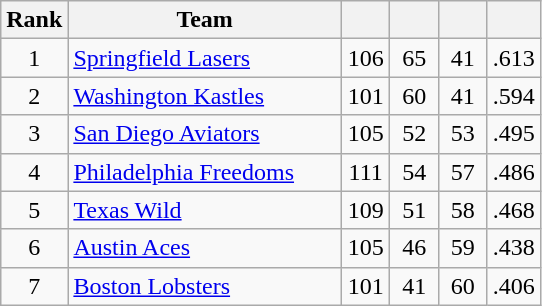<table class="wikitable sortable" style="text-align:left">
<tr>
<th width="25px">Rank</th>
<th width="175px">Team</th>
<th width="25px"></th>
<th width="25px"></th>
<th width="25px"></th>
<th width="25px"></th>
</tr>
<tr>
<td style="text-align:center">1</td>
<td><a href='#'>Springfield Lasers</a></td>
<td style="text-align:center">106</td>
<td style="text-align:center">65</td>
<td style="text-align:center">41</td>
<td style="text-align:center">.613</td>
</tr>
<tr>
<td style="text-align:center">2</td>
<td><a href='#'>Washington Kastles</a></td>
<td style="text-align:center">101</td>
<td style="text-align:center">60</td>
<td style="text-align:center">41</td>
<td style="text-align:center">.594</td>
</tr>
<tr>
<td style="text-align:center">3</td>
<td><a href='#'>San Diego Aviators</a></td>
<td style="text-align:center">105</td>
<td style="text-align:center">52</td>
<td style="text-align:center">53</td>
<td style="text-align:center">.495</td>
</tr>
<tr>
<td style="text-align:center">4</td>
<td><a href='#'>Philadelphia Freedoms</a></td>
<td style="text-align:center">111</td>
<td style="text-align:center">54</td>
<td style="text-align:center">57</td>
<td style="text-align:center">.486</td>
</tr>
<tr>
<td style="text-align:center">5</td>
<td><a href='#'>Texas Wild</a></td>
<td style="text-align:center">109</td>
<td style="text-align:center">51</td>
<td style="text-align:center">58</td>
<td style="text-align:center">.468</td>
</tr>
<tr>
<td style="text-align:center">6</td>
<td><a href='#'>Austin Aces</a></td>
<td style="text-align:center">105</td>
<td style="text-align:center">46</td>
<td style="text-align:center">59</td>
<td style="text-align:center">.438</td>
</tr>
<tr>
<td style="text-align:center">7</td>
<td><a href='#'>Boston Lobsters</a></td>
<td style="text-align:center">101</td>
<td style="text-align:center">41</td>
<td style="text-align:center">60</td>
<td style="text-align:center">.406</td>
</tr>
</table>
